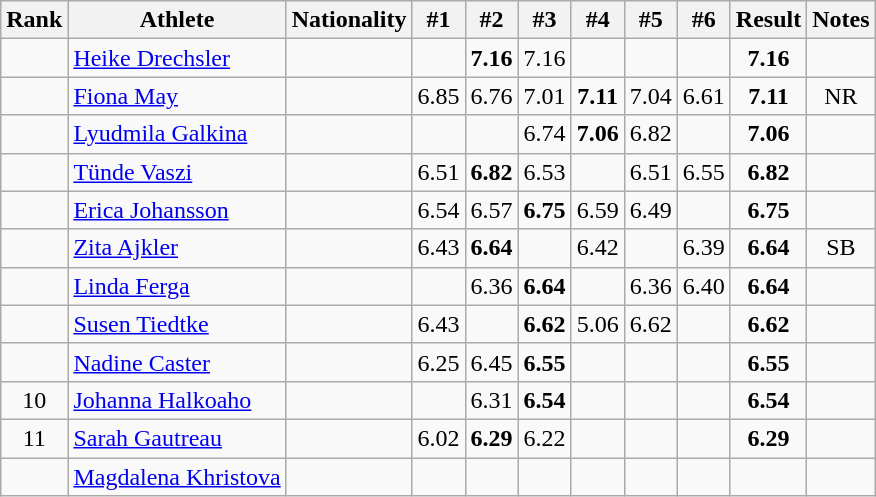<table class="wikitable sortable" style="text-align:center">
<tr>
<th>Rank</th>
<th>Athlete</th>
<th>Nationality</th>
<th>#1</th>
<th>#2</th>
<th>#3</th>
<th>#4</th>
<th>#5</th>
<th>#6</th>
<th>Result</th>
<th>Notes</th>
</tr>
<tr>
<td></td>
<td align="left"><a href='#'>Heike Drechsler</a></td>
<td align=left></td>
<td></td>
<td><strong>7.16</strong></td>
<td>7.16</td>
<td></td>
<td></td>
<td></td>
<td><strong>7.16</strong></td>
<td></td>
</tr>
<tr>
<td></td>
<td align="left"><a href='#'>Fiona May</a></td>
<td align=left></td>
<td>6.85</td>
<td>6.76</td>
<td>7.01</td>
<td><strong>7.11</strong></td>
<td>7.04</td>
<td>6.61</td>
<td><strong>7.11</strong></td>
<td>NR</td>
</tr>
<tr>
<td></td>
<td align="left"><a href='#'>Lyudmila Galkina</a></td>
<td align=left></td>
<td></td>
<td></td>
<td>6.74</td>
<td><strong>7.06</strong></td>
<td>6.82</td>
<td></td>
<td><strong>7.06</strong></td>
<td></td>
</tr>
<tr>
<td></td>
<td align="left"><a href='#'>Tünde Vaszi</a></td>
<td align=left></td>
<td>6.51</td>
<td><strong>6.82</strong></td>
<td>6.53</td>
<td></td>
<td>6.51</td>
<td>6.55</td>
<td><strong>6.82 </strong></td>
<td></td>
</tr>
<tr>
<td></td>
<td align="left"><a href='#'>Erica Johansson</a></td>
<td align=left></td>
<td>6.54</td>
<td>6.57</td>
<td><strong>6.75</strong></td>
<td>6.59</td>
<td>6.49</td>
<td></td>
<td><strong>6.75</strong></td>
<td></td>
</tr>
<tr>
<td></td>
<td align="left"><a href='#'>Zita Ajkler</a></td>
<td align=left></td>
<td>6.43</td>
<td><strong>6.64</strong></td>
<td></td>
<td>6.42</td>
<td></td>
<td>6.39</td>
<td><strong>6.64</strong></td>
<td>SB</td>
</tr>
<tr>
<td></td>
<td align="left"><a href='#'>Linda Ferga</a></td>
<td align=left></td>
<td></td>
<td>6.36</td>
<td><strong>6.64</strong></td>
<td></td>
<td>6.36</td>
<td>6.40</td>
<td><strong>6.64</strong></td>
<td></td>
</tr>
<tr>
<td></td>
<td align="left"><a href='#'>Susen Tiedtke</a></td>
<td align=left></td>
<td>6.43</td>
<td></td>
<td><strong>6.62</strong></td>
<td>5.06</td>
<td>6.62</td>
<td></td>
<td><strong>6.62</strong></td>
<td></td>
</tr>
<tr>
<td></td>
<td align="left"><a href='#'>Nadine Caster</a></td>
<td align=left></td>
<td>6.25</td>
<td>6.45</td>
<td><strong>6.55</strong></td>
<td></td>
<td></td>
<td></td>
<td><strong>6.55</strong></td>
<td></td>
</tr>
<tr>
<td>10</td>
<td align="left"><a href='#'>Johanna Halkoaho</a></td>
<td align=left></td>
<td></td>
<td>6.31</td>
<td><strong>6.54</strong></td>
<td></td>
<td></td>
<td></td>
<td><strong>6.54</strong></td>
<td></td>
</tr>
<tr>
<td>11</td>
<td align="left"><a href='#'>Sarah Gautreau</a></td>
<td align=left></td>
<td>6.02</td>
<td><strong>6.29</strong></td>
<td>6.22</td>
<td></td>
<td></td>
<td></td>
<td><strong>6.29</strong></td>
<td></td>
</tr>
<tr>
<td></td>
<td align="left"><a href='#'>Magdalena Khristova</a></td>
<td align=left></td>
<td></td>
<td></td>
<td></td>
<td></td>
<td></td>
<td></td>
<td><strong></strong></td>
<td></td>
</tr>
</table>
